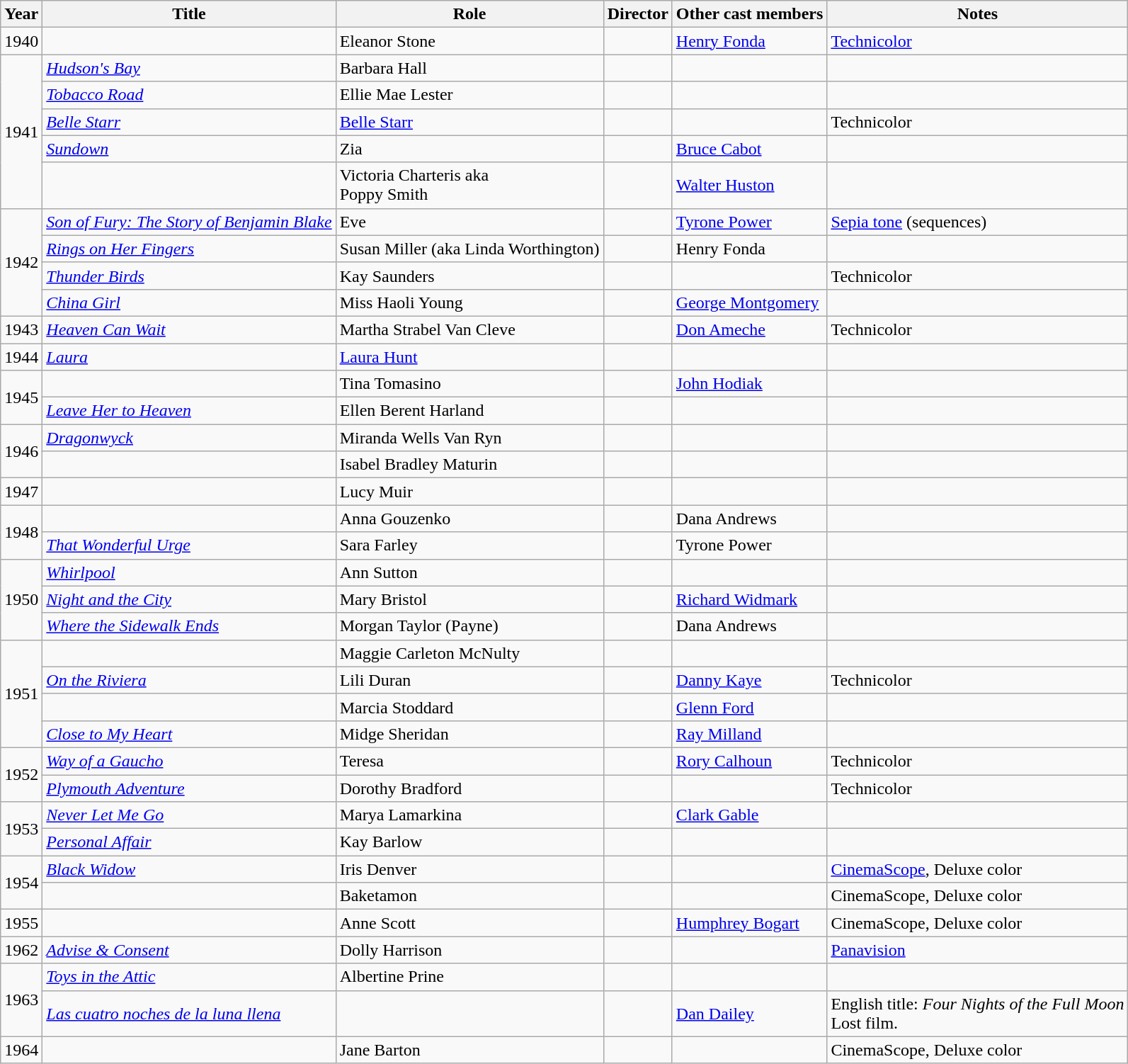<table class="wikitable sortable">
<tr>
<th>Year</th>
<th>Title</th>
<th>Role</th>
<th>Director</th>
<th class="unsortable">Other cast members</th>
<th class="unsortable">Notes</th>
</tr>
<tr>
<td>1940</td>
<td><em></em></td>
<td>Eleanor Stone</td>
<td></td>
<td><a href='#'>Henry Fonda</a></td>
<td><a href='#'>Technicolor</a></td>
</tr>
<tr>
<td rowspan=5>1941</td>
<td><em><a href='#'>Hudson's Bay</a></em></td>
<td>Barbara Hall</td>
<td></td>
<td></td>
<td></td>
</tr>
<tr>
<td><em><a href='#'>Tobacco Road</a></em></td>
<td>Ellie Mae Lester</td>
<td></td>
<td></td>
<td></td>
</tr>
<tr>
<td><em><a href='#'>Belle Starr</a></em></td>
<td><a href='#'>Belle Starr</a></td>
<td></td>
<td></td>
<td>Technicolor</td>
</tr>
<tr>
<td><em><a href='#'>Sundown</a></em></td>
<td>Zia</td>
<td></td>
<td><a href='#'>Bruce Cabot</a></td>
<td></td>
</tr>
<tr>
<td><em></em></td>
<td>Victoria Charteris aka<br>Poppy Smith</td>
<td></td>
<td><a href='#'>Walter Huston</a></td>
<td></td>
</tr>
<tr>
<td rowspan=4>1942</td>
<td><em><a href='#'>Son of Fury: The Story of Benjamin Blake</a></em></td>
<td>Eve</td>
<td></td>
<td><a href='#'>Tyrone Power</a></td>
<td><a href='#'>Sepia tone</a> (sequences)</td>
</tr>
<tr>
<td><em><a href='#'>Rings on Her Fingers</a></em></td>
<td>Susan Miller (aka Linda Worthington)</td>
<td></td>
<td>Henry Fonda</td>
<td></td>
</tr>
<tr>
<td><em><a href='#'>Thunder Birds</a></em></td>
<td>Kay Saunders</td>
<td></td>
<td></td>
<td>Technicolor</td>
</tr>
<tr>
<td><em><a href='#'>China Girl</a></em></td>
<td>Miss Haoli Young</td>
<td></td>
<td><a href='#'>George Montgomery</a></td>
<td></td>
</tr>
<tr>
<td>1943</td>
<td><em><a href='#'>Heaven Can Wait</a></em></td>
<td>Martha Strabel Van Cleve</td>
<td></td>
<td><a href='#'>Don Ameche</a></td>
<td>Technicolor</td>
</tr>
<tr>
<td>1944</td>
<td><em><a href='#'>Laura</a></em></td>
<td><a href='#'>Laura Hunt</a></td>
<td></td>
<td></td>
<td></td>
</tr>
<tr>
<td rowspan=2>1945</td>
<td><em></em></td>
<td>Tina Tomasino</td>
<td></td>
<td><a href='#'>John Hodiak</a></td>
<td></td>
</tr>
<tr>
<td><em><a href='#'>Leave Her to Heaven</a></em></td>
<td>Ellen Berent Harland</td>
<td></td>
<td></td>
<td></td>
</tr>
<tr>
<td rowspan=2>1946</td>
<td><em><a href='#'>Dragonwyck</a></em></td>
<td>Miranda Wells Van Ryn</td>
<td></td>
<td></td>
<td></td>
</tr>
<tr>
<td><em></em></td>
<td>Isabel Bradley Maturin</td>
<td></td>
<td></td>
<td></td>
</tr>
<tr>
<td>1947</td>
<td><em></em></td>
<td>Lucy Muir</td>
<td></td>
<td></td>
<td></td>
</tr>
<tr>
<td rowspan=2>1948</td>
<td><em></em></td>
<td>Anna Gouzenko</td>
<td></td>
<td>Dana Andrews</td>
<td></td>
</tr>
<tr>
<td><em><a href='#'>That Wonderful Urge</a></em></td>
<td>Sara Farley</td>
<td></td>
<td>Tyrone Power</td>
<td></td>
</tr>
<tr>
<td rowspan=3>1950</td>
<td><em><a href='#'>Whirlpool</a></em></td>
<td>Ann Sutton</td>
<td></td>
<td></td>
<td></td>
</tr>
<tr>
<td><em><a href='#'>Night and the City</a></em></td>
<td>Mary Bristol</td>
<td></td>
<td><a href='#'>Richard Widmark</a></td>
<td></td>
</tr>
<tr>
<td><em><a href='#'>Where the Sidewalk Ends</a></em></td>
<td>Morgan Taylor (Payne)</td>
<td></td>
<td>Dana Andrews</td>
<td></td>
</tr>
<tr>
<td rowspan=4>1951</td>
<td><em></em></td>
<td>Maggie Carleton McNulty</td>
<td></td>
<td></td>
<td></td>
</tr>
<tr>
<td><em><a href='#'>On the Riviera</a></em></td>
<td>Lili Duran</td>
<td></td>
<td><a href='#'>Danny Kaye</a></td>
<td>Technicolor</td>
</tr>
<tr>
<td><em></em></td>
<td>Marcia Stoddard</td>
<td></td>
<td><a href='#'>Glenn Ford</a></td>
<td></td>
</tr>
<tr>
<td><em><a href='#'>Close to My Heart</a></em></td>
<td>Midge Sheridan</td>
<td></td>
<td><a href='#'>Ray Milland</a></td>
<td></td>
</tr>
<tr>
<td rowspan=2>1952</td>
<td><em><a href='#'>Way of a Gaucho</a></em></td>
<td>Teresa</td>
<td></td>
<td><a href='#'>Rory Calhoun</a></td>
<td>Technicolor</td>
</tr>
<tr>
<td><em><a href='#'>Plymouth Adventure</a></em></td>
<td>Dorothy Bradford</td>
<td></td>
<td></td>
<td>Technicolor</td>
</tr>
<tr>
<td rowspan=2>1953</td>
<td><em><a href='#'>Never Let Me Go</a></em></td>
<td>Marya Lamarkina</td>
<td></td>
<td><a href='#'>Clark Gable</a></td>
<td></td>
</tr>
<tr>
<td><em><a href='#'>Personal Affair</a></em></td>
<td>Kay Barlow</td>
<td></td>
<td></td>
<td></td>
</tr>
<tr>
<td rowspan=2>1954</td>
<td><em><a href='#'>Black Widow</a></em></td>
<td>Iris Denver</td>
<td></td>
<td></td>
<td><a href='#'>CinemaScope</a>, Deluxe color</td>
</tr>
<tr>
<td><em></em></td>
<td>Baketamon</td>
<td></td>
<td></td>
<td>CinemaScope, Deluxe color</td>
</tr>
<tr>
<td>1955</td>
<td><em></em></td>
<td>Anne Scott</td>
<td></td>
<td><a href='#'>Humphrey Bogart</a></td>
<td>CinemaScope, Deluxe color</td>
</tr>
<tr>
<td>1962</td>
<td><em><a href='#'>Advise & Consent</a></em></td>
<td>Dolly Harrison</td>
<td></td>
<td></td>
<td><a href='#'>Panavision</a></td>
</tr>
<tr>
<td rowspan=2>1963</td>
<td><em><a href='#'>Toys in the Attic</a></em></td>
<td>Albertine Prine</td>
<td></td>
<td></td>
<td></td>
</tr>
<tr>
<td><em><a href='#'>Las cuatro noches de la luna llena</a></em></td>
<td></td>
<td></td>
<td><a href='#'>Dan Dailey</a></td>
<td>English title: <em>Four Nights of the Full Moon</em><br>Lost film.</td>
</tr>
<tr>
<td>1964</td>
<td><em></em></td>
<td>Jane Barton</td>
<td></td>
<td></td>
<td>CinemaScope, Deluxe color</td>
</tr>
</table>
